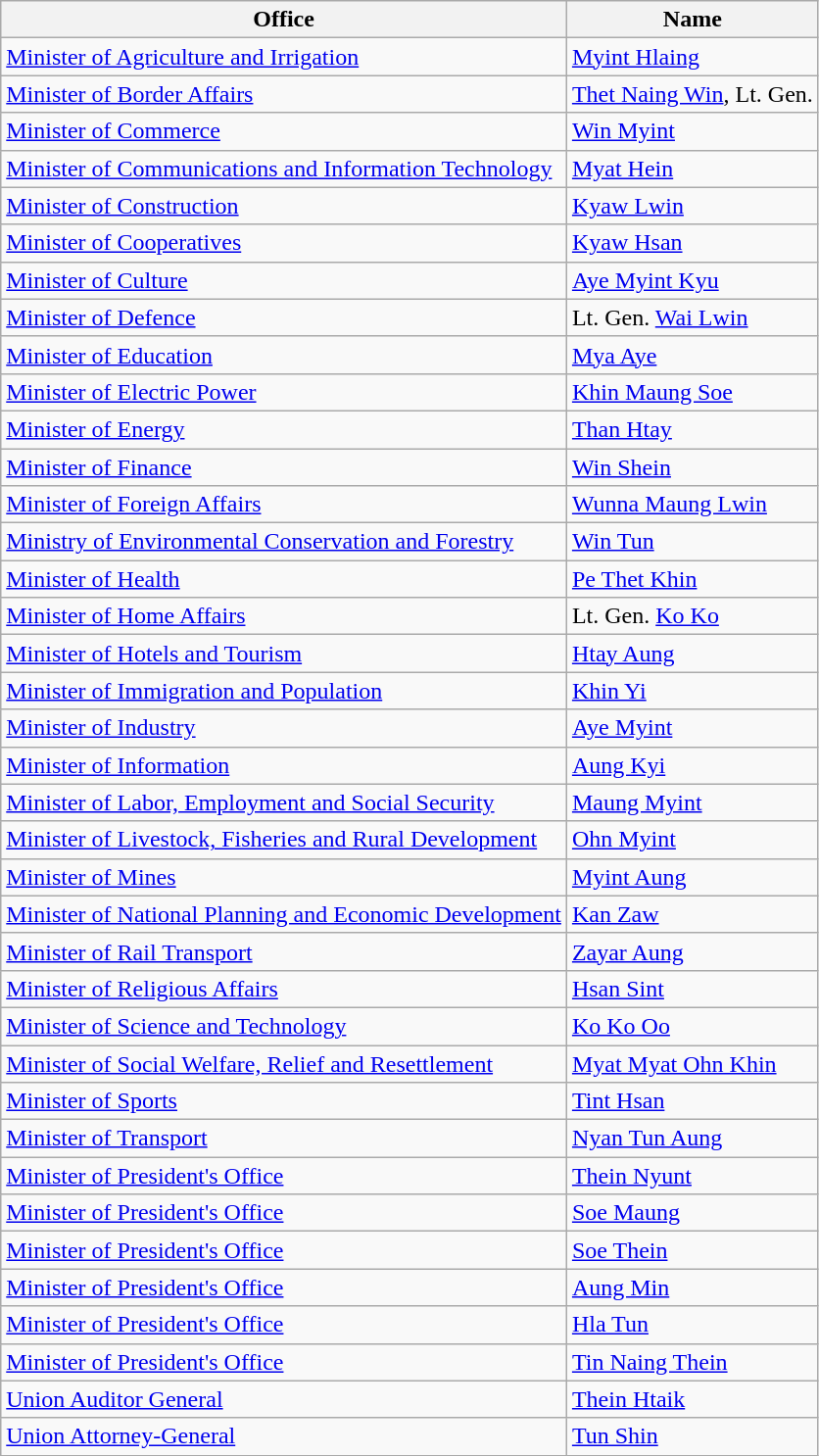<table class="wikitable">
<tr>
<th>Office</th>
<th>Name</th>
</tr>
<tr>
<td><a href='#'>Minister of Agriculture and Irrigation</a></td>
<td><a href='#'>Myint Hlaing</a></td>
</tr>
<tr>
<td><a href='#'>Minister of Border Affairs</a></td>
<td><a href='#'>Thet Naing Win</a>, Lt. Gen.</td>
</tr>
<tr>
<td><a href='#'>Minister of Commerce</a></td>
<td><a href='#'>Win Myint</a></td>
</tr>
<tr>
<td><a href='#'>Minister of Communications and Information Technology</a></td>
<td><a href='#'>Myat Hein</a></td>
</tr>
<tr>
<td><a href='#'>Minister of Construction</a></td>
<td><a href='#'>Kyaw Lwin</a></td>
</tr>
<tr>
<td><a href='#'>Minister of Cooperatives</a></td>
<td><a href='#'>Kyaw Hsan</a></td>
</tr>
<tr>
<td><a href='#'>Minister of Culture</a></td>
<td><a href='#'>Aye Myint Kyu</a></td>
</tr>
<tr>
<td><a href='#'>Minister of Defence</a></td>
<td>Lt. Gen. <a href='#'>Wai Lwin</a></td>
</tr>
<tr>
<td><a href='#'>Minister of Education</a></td>
<td><a href='#'>Mya Aye</a></td>
</tr>
<tr>
<td><a href='#'>Minister of Electric Power</a></td>
<td><a href='#'>Khin Maung Soe</a></td>
</tr>
<tr>
<td><a href='#'>Minister of Energy</a></td>
<td><a href='#'>Than Htay</a></td>
</tr>
<tr>
<td><a href='#'>Minister of Finance</a></td>
<td><a href='#'>Win Shein</a></td>
</tr>
<tr>
<td><a href='#'>Minister of Foreign Affairs</a></td>
<td><a href='#'>Wunna Maung Lwin</a></td>
</tr>
<tr>
<td><a href='#'>Ministry of Environmental Conservation and Forestry</a></td>
<td><a href='#'>Win Tun</a></td>
</tr>
<tr>
<td><a href='#'>Minister of Health</a></td>
<td><a href='#'>Pe Thet Khin</a></td>
</tr>
<tr>
<td><a href='#'>Minister of Home Affairs</a></td>
<td>Lt. Gen. <a href='#'>Ko Ko</a></td>
</tr>
<tr>
<td><a href='#'>Minister of Hotels and Tourism</a></td>
<td><a href='#'>Htay Aung</a></td>
</tr>
<tr>
<td><a href='#'>Minister of Immigration and Population</a></td>
<td><a href='#'>Khin Yi</a></td>
</tr>
<tr>
<td><a href='#'>Minister of Industry</a></td>
<td><a href='#'>Aye Myint</a></td>
</tr>
<tr>
<td><a href='#'>Minister of Information</a></td>
<td><a href='#'>Aung Kyi</a></td>
</tr>
<tr>
<td><a href='#'>Minister of Labor, Employment and Social Security</a></td>
<td><a href='#'>Maung Myint</a></td>
</tr>
<tr>
<td><a href='#'>Minister of Livestock, Fisheries and Rural Development</a></td>
<td><a href='#'>Ohn Myint</a></td>
</tr>
<tr>
<td><a href='#'>Minister of Mines</a></td>
<td><a href='#'>Myint Aung</a></td>
</tr>
<tr>
<td><a href='#'>Minister of National Planning and Economic Development</a></td>
<td><a href='#'>Kan Zaw</a></td>
</tr>
<tr>
<td><a href='#'>Minister of Rail Transport</a></td>
<td><a href='#'>Zayar Aung</a></td>
</tr>
<tr>
<td><a href='#'>Minister of Religious Affairs</a></td>
<td><a href='#'>Hsan Sint</a></td>
</tr>
<tr>
<td><a href='#'>Minister of Science and Technology</a></td>
<td><a href='#'>Ko Ko Oo</a></td>
</tr>
<tr>
<td><a href='#'>Minister of Social Welfare, Relief and Resettlement</a></td>
<td><a href='#'>Myat Myat Ohn Khin</a></td>
</tr>
<tr>
<td><a href='#'>Minister of Sports</a></td>
<td><a href='#'>Tint Hsan</a></td>
</tr>
<tr>
<td><a href='#'>Minister of Transport</a></td>
<td><a href='#'>Nyan Tun Aung</a></td>
</tr>
<tr>
<td><a href='#'>Minister of President's Office</a></td>
<td><a href='#'>Thein Nyunt</a></td>
</tr>
<tr>
<td><a href='#'>Minister of President's Office</a></td>
<td><a href='#'>Soe Maung</a></td>
</tr>
<tr>
<td><a href='#'>Minister of President's Office</a></td>
<td><a href='#'>Soe Thein</a></td>
</tr>
<tr>
<td><a href='#'>Minister of President's Office</a></td>
<td><a href='#'>Aung Min</a></td>
</tr>
<tr>
<td><a href='#'>Minister of President's Office</a></td>
<td><a href='#'>Hla Tun</a></td>
</tr>
<tr>
<td><a href='#'>Minister of President's Office</a></td>
<td><a href='#'>Tin Naing Thein</a></td>
</tr>
<tr>
<td><a href='#'>Union Auditor General</a></td>
<td><a href='#'>Thein Htaik</a></td>
</tr>
<tr>
<td><a href='#'>Union Attorney-General</a></td>
<td><a href='#'>Tun Shin</a></td>
</tr>
</table>
